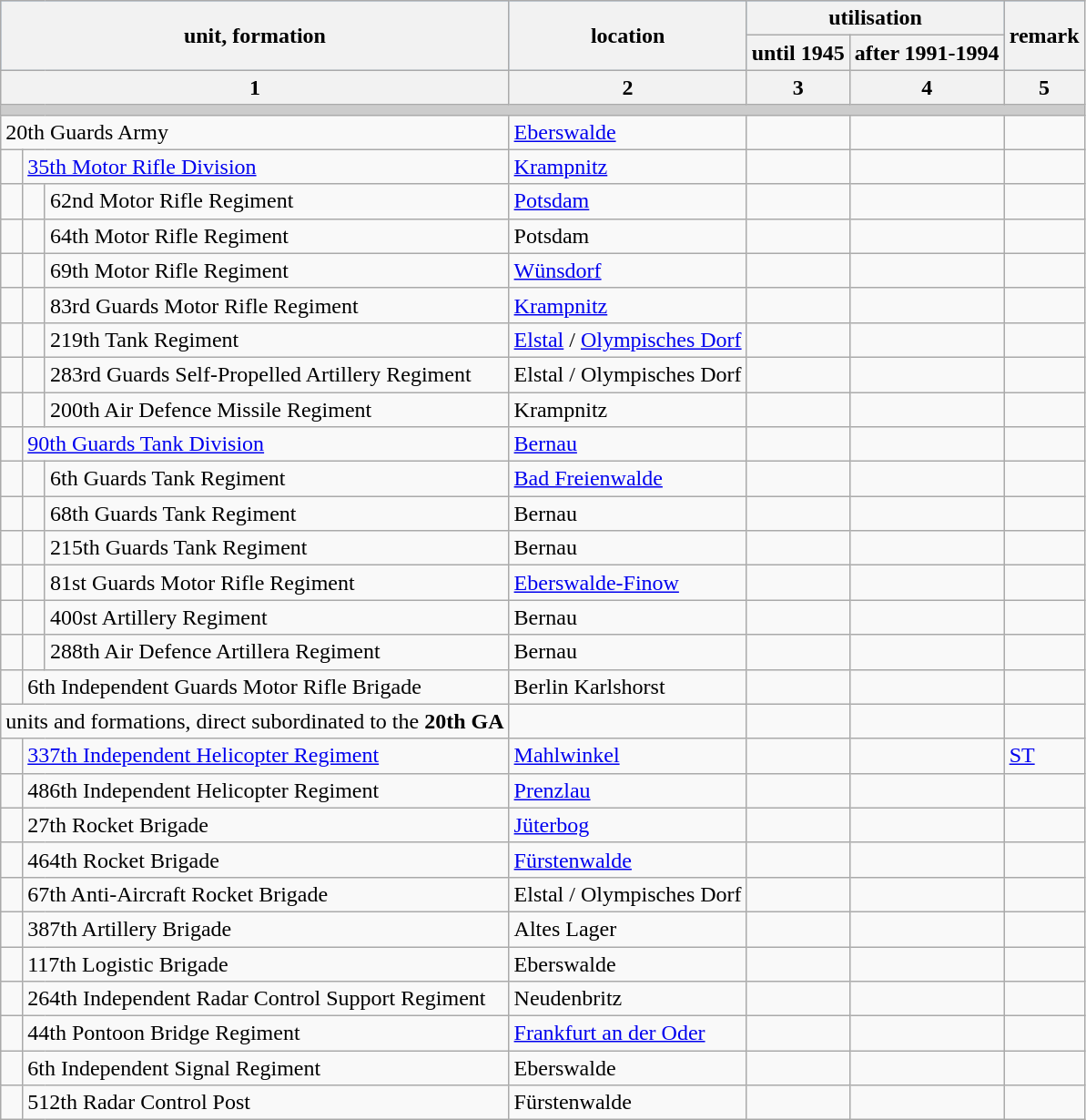<table class="wikitable sortable" style="text-align:left">
<tr bgcolor=#80C0FF>
<th rowspan="2" colspan="3">unit, formation</th>
<th rowspan="2" " scope="col" class="unsortable">location</th>
<th colspan="2">utilisation</th>
<th rowspan="2">remark</th>
</tr>
<tr>
<th>until 1945</th>
<th>after 1991-1994</th>
</tr>
<tr>
<th colspan="3" scope="col" class="unsortable">1</th>
<th>2</th>
<th scope="col" class="unsortable">3</th>
<th scope="col" class="unsortable">4</th>
<th scope="col" class="unsortable">5</th>
</tr>
<tr>
<td bgcolor="#CCCCCC" align="center" colspan="7"></td>
</tr>
<tr>
<td colspan="3">20th Guards Army</td>
<td><a href='#'>Eberswalde</a></td>
<td></td>
<td></td>
<td></td>
</tr>
<tr>
<td>  </td>
<td colspan="2"><a href='#'>35th Motor Rifle Division</a></td>
<td><a href='#'>Krampnitz</a></td>
<td></td>
<td></td>
<td></td>
</tr>
<tr>
<td></td>
<td>  </td>
<td>62nd Motor Rifle Regiment</td>
<td><a href='#'>Potsdam</a></td>
<td></td>
<td></td>
<td></td>
</tr>
<tr>
<td></td>
<td></td>
<td>64th Motor Rifle Regiment</td>
<td>Potsdam</td>
<td></td>
<td></td>
<td></td>
</tr>
<tr>
<td></td>
<td></td>
<td>69th Motor Rifle Regiment</td>
<td><a href='#'>Wünsdorf</a></td>
<td></td>
<td></td>
<td></td>
</tr>
<tr>
<td></td>
<td></td>
<td>83rd Guards Motor Rifle Regiment</td>
<td><a href='#'>Krampnitz</a></td>
<td></td>
<td></td>
<td></td>
</tr>
<tr>
<td></td>
<td></td>
<td>219th Tank Regiment</td>
<td><a href='#'>Elstal</a> / <a href='#'>Olympisches Dorf</a></td>
<td></td>
<td></td>
<td></td>
</tr>
<tr>
<td></td>
<td></td>
<td>283rd Guards Self-Propelled Artillery Regiment</td>
<td>Elstal / Olympisches Dorf</td>
<td></td>
<td></td>
<td></td>
</tr>
<tr>
<td></td>
<td></td>
<td>200th Air Defence Missile Regiment</td>
<td>Krampnitz</td>
<td></td>
<td></td>
<td></td>
</tr>
<tr>
<td>  </td>
<td colspan="2"><a href='#'>90th Guards Tank Division</a></td>
<td><a href='#'>Bernau</a></td>
<td></td>
<td></td>
<td></td>
</tr>
<tr>
<td></td>
<td>  </td>
<td>6th Guards Tank Regiment</td>
<td><a href='#'>Bad Freienwalde</a></td>
<td></td>
<td></td>
<td></td>
</tr>
<tr>
<td></td>
<td></td>
<td>68th Guards Tank Regiment</td>
<td>Bernau</td>
<td></td>
<td></td>
<td></td>
</tr>
<tr>
<td></td>
<td></td>
<td>215th Guards Tank Regiment</td>
<td>Bernau</td>
<td></td>
<td></td>
<td></td>
</tr>
<tr>
<td></td>
<td></td>
<td>81st Guards Motor Rifle Regiment</td>
<td><a href='#'>Eberswalde-Finow</a></td>
<td></td>
<td></td>
<td></td>
</tr>
<tr>
<td></td>
<td></td>
<td>400st Artillery Regiment</td>
<td>Bernau</td>
<td></td>
<td></td>
<td></td>
</tr>
<tr>
<td></td>
<td></td>
<td>288th Air Defence Artillera Regiment</td>
<td>Bernau</td>
<td></td>
<td></td>
<td></td>
</tr>
<tr>
<td>  </td>
<td colspan="2">6th Independent Guards Motor Rifle Brigade</td>
<td>Berlin Karlshorst</td>
<td></td>
<td></td>
<td></td>
</tr>
<tr>
<td colspan="3">units and formations, direct subordinated to the <strong>20th GA</strong></td>
<td></td>
<td></td>
<td></td>
<td></td>
</tr>
<tr>
<td>  </td>
<td colspan="2"><a href='#'>337th Independent Helicopter Regiment</a></td>
<td><a href='#'>Mahlwinkel</a></td>
<td></td>
<td></td>
<td><a href='#'>ST</a> </td>
</tr>
<tr>
<td>  </td>
<td colspan="2">486th Independent Helicopter Regiment</td>
<td><a href='#'>Prenzlau</a></td>
<td></td>
<td></td>
<td></td>
</tr>
<tr>
<td>  </td>
<td colspan="2">27th Rocket Brigade</td>
<td><a href='#'>Jüterbog</a></td>
<td></td>
<td></td>
<td></td>
</tr>
<tr>
<td>  </td>
<td colspan="2">464th Rocket Brigade</td>
<td><a href='#'>Fürstenwalde</a></td>
<td></td>
<td></td>
<td></td>
</tr>
<tr>
<td>  </td>
<td colspan="2">67th Anti-Aircraft Rocket Brigade</td>
<td>Elstal / Olympisches Dorf</td>
<td></td>
<td></td>
<td></td>
</tr>
<tr>
<td>  </td>
<td colspan="2">387th Artillery Brigade</td>
<td>Altes Lager</td>
<td></td>
<td></td>
<td></td>
</tr>
<tr>
<td>  </td>
<td colspan="2">117th Logistic Brigade</td>
<td>Eberswalde</td>
<td></td>
<td></td>
<td></td>
</tr>
<tr>
<td>  </td>
<td colspan="2">264th Independent Radar Control Support Regiment</td>
<td>Neudenbritz</td>
<td></td>
<td></td>
<td></td>
</tr>
<tr>
<td>  </td>
<td colspan="2">44th Pontoon Bridge Regiment</td>
<td><a href='#'>Frankfurt an der Oder</a></td>
<td></td>
<td></td>
<td></td>
</tr>
<tr>
<td>  </td>
<td colspan="2">6th Independent Signal Regiment</td>
<td>Eberswalde</td>
<td></td>
<td></td>
<td></td>
</tr>
<tr>
<td>  </td>
<td colspan="2">512th Radar Control Post</td>
<td>Fürstenwalde</td>
<td></td>
<td></td>
<td></td>
</tr>
</table>
